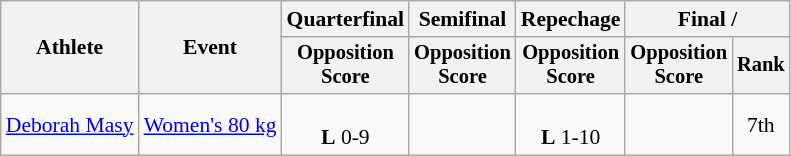<table class="wikitable" style="font-size:90%">
<tr>
<th rowspan="2">Athlete</th>
<th rowspan="2">Event</th>
<th>Quarterfinal</th>
<th>Semifinal</th>
<th>Repechage</th>
<th colspan=2>Final / </th>
</tr>
<tr style="font-size:95%">
<th>Opposition <br> Score</th>
<th>Opposition <br> Score</th>
<th>Opposition <br> Score</th>
<th>Opposition <br> Score</th>
<th>Rank</th>
</tr>
<tr align=center>
<td align=left><a href='#'>Deborah Masy</a></td>
<td align=left><a href='#'>Women's 80 kg</a></td>
<td><br><strong>L</strong> 0-9</td>
<td></td>
<td><br><strong>L</strong> 1-10</td>
<td></td>
<td>7th</td>
</tr>
</table>
